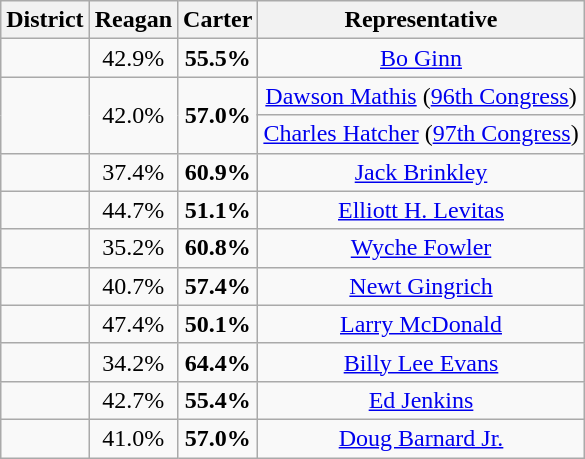<table class=wikitable>
<tr>
<th>District</th>
<th>Reagan</th>
<th>Carter</th>
<th>Representative</th>
</tr>
<tr align=center>
<td></td>
<td>42.9%</td>
<td><strong>55.5%</strong></td>
<td><a href='#'>Bo Ginn</a></td>
</tr>
<tr align=center>
<td rowspan=2 ></td>
<td rowspan=2>42.0%</td>
<td rowspan=2><strong>57.0%</strong></td>
<td><a href='#'>Dawson Mathis</a> (<a href='#'>96th Congress</a>)</td>
</tr>
<tr align=center>
<td><a href='#'>Charles Hatcher</a> (<a href='#'>97th Congress</a>)</td>
</tr>
<tr align=center>
<td></td>
<td>37.4%</td>
<td><strong>60.9%</strong></td>
<td><a href='#'>Jack Brinkley</a></td>
</tr>
<tr align=center>
<td></td>
<td>44.7%</td>
<td><strong>51.1%</strong></td>
<td><a href='#'>Elliott H. Levitas</a></td>
</tr>
<tr align=center>
<td></td>
<td>35.2%</td>
<td><strong>60.8%</strong></td>
<td><a href='#'>Wyche Fowler</a></td>
</tr>
<tr align=center>
<td></td>
<td>40.7%</td>
<td><strong>57.4%</strong></td>
<td><a href='#'>Newt Gingrich</a></td>
</tr>
<tr align=center>
<td></td>
<td>47.4%</td>
<td><strong>50.1%</strong></td>
<td><a href='#'>Larry McDonald</a></td>
</tr>
<tr align=center>
<td></td>
<td>34.2%</td>
<td><strong>64.4%</strong></td>
<td><a href='#'>Billy Lee Evans</a></td>
</tr>
<tr align=center>
<td></td>
<td>42.7%</td>
<td><strong>55.4%</strong></td>
<td><a href='#'>Ed Jenkins</a></td>
</tr>
<tr align=center>
<td></td>
<td>41.0%</td>
<td><strong>57.0%</strong></td>
<td><a href='#'>Doug Barnard Jr.</a></td>
</tr>
</table>
